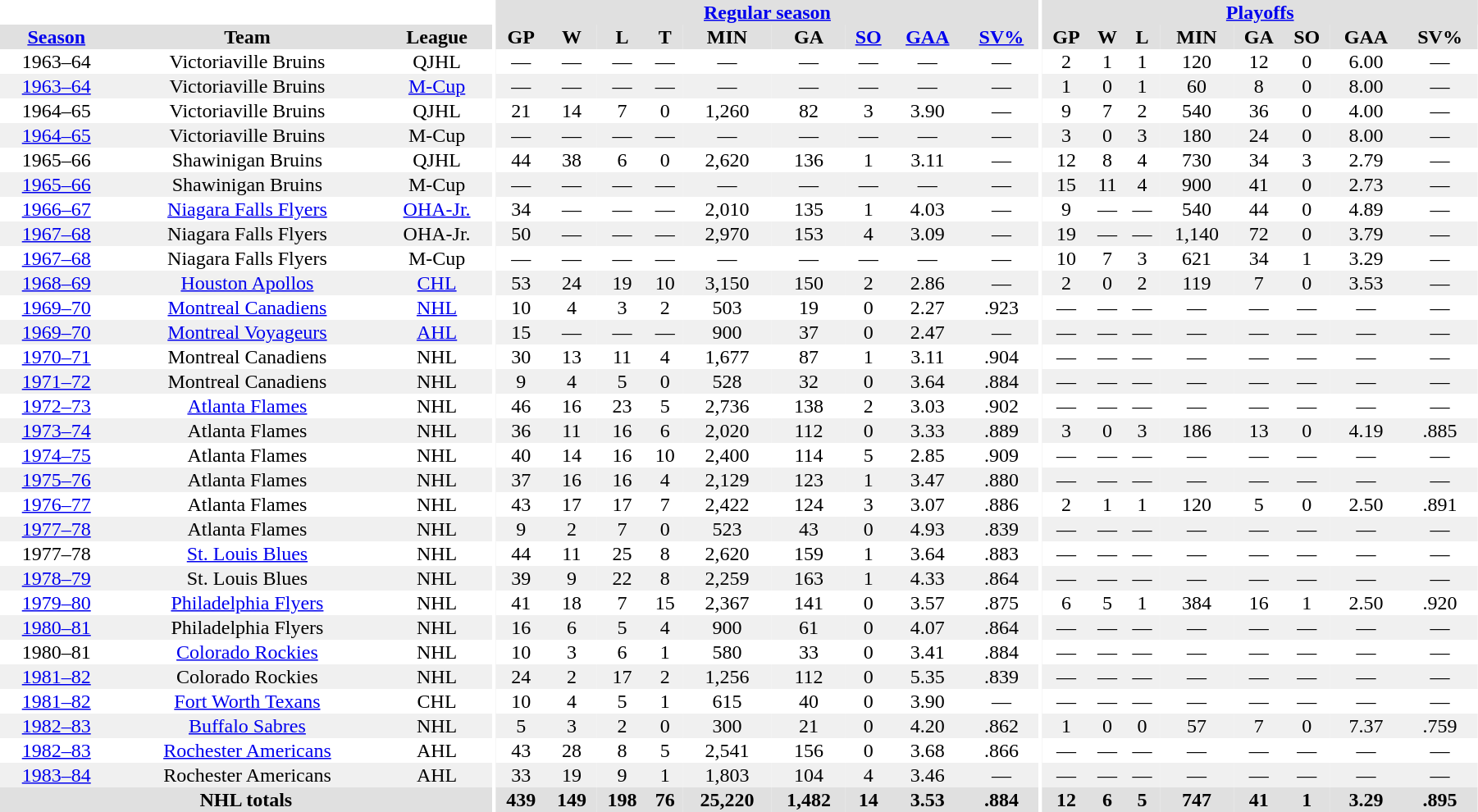<table border="0" cellpadding="1" cellspacing="0" style="text-align:center; width:95%">
<tr bgcolor="#e0e0e0">
<th colspan="3" bgcolor="#ffffff"></th>
<th rowspan="99" bgcolor="#ffffff"></th>
<th colspan="9" bgcolor="#e0e0e0"><a href='#'>Regular season</a></th>
<th rowspan="99" bgcolor="#ffffff"></th>
<th colspan="8" bgcolor="#e0e0e0"><a href='#'>Playoffs</a></th>
</tr>
<tr bgcolor="#e0e0e0">
<th><a href='#'>Season</a></th>
<th>Team</th>
<th>League</th>
<th>GP</th>
<th>W</th>
<th>L</th>
<th>T</th>
<th>MIN</th>
<th>GA</th>
<th><a href='#'>SO</a></th>
<th><a href='#'>GAA</a></th>
<th><a href='#'>SV%</a></th>
<th>GP</th>
<th>W</th>
<th>L</th>
<th>MIN</th>
<th>GA</th>
<th>SO</th>
<th>GAA</th>
<th>SV%</th>
</tr>
<tr>
<td>1963–64</td>
<td>Victoriaville Bruins</td>
<td>QJHL</td>
<td>—</td>
<td>—</td>
<td>—</td>
<td>—</td>
<td>—</td>
<td>—</td>
<td>—</td>
<td>—</td>
<td>—</td>
<td>2</td>
<td>1</td>
<td>1</td>
<td>120</td>
<td>12</td>
<td>0</td>
<td>6.00</td>
<td>—</td>
</tr>
<tr bgcolor="#f0f0f0">
<td><a href='#'>1963–64</a></td>
<td>Victoriaville Bruins</td>
<td><a href='#'>M-Cup</a></td>
<td>—</td>
<td>—</td>
<td>—</td>
<td>—</td>
<td>—</td>
<td>—</td>
<td>—</td>
<td>—</td>
<td>—</td>
<td>1</td>
<td>0</td>
<td>1</td>
<td>60</td>
<td>8</td>
<td>0</td>
<td>8.00</td>
<td>—</td>
</tr>
<tr>
<td>1964–65</td>
<td>Victoriaville Bruins</td>
<td>QJHL</td>
<td>21</td>
<td>14</td>
<td>7</td>
<td>0</td>
<td>1,260</td>
<td>82</td>
<td>3</td>
<td>3.90</td>
<td>—</td>
<td>9</td>
<td>7</td>
<td>2</td>
<td>540</td>
<td>36</td>
<td>0</td>
<td>4.00</td>
<td>—</td>
</tr>
<tr bgcolor="#f0f0f0">
<td><a href='#'>1964–65</a></td>
<td>Victoriaville Bruins</td>
<td>M-Cup</td>
<td>—</td>
<td>—</td>
<td>—</td>
<td>—</td>
<td>—</td>
<td>—</td>
<td>—</td>
<td>—</td>
<td>—</td>
<td>3</td>
<td>0</td>
<td>3</td>
<td>180</td>
<td>24</td>
<td>0</td>
<td>8.00</td>
<td>—</td>
</tr>
<tr>
<td>1965–66</td>
<td>Shawinigan Bruins</td>
<td>QJHL</td>
<td>44</td>
<td>38</td>
<td>6</td>
<td>0</td>
<td>2,620</td>
<td>136</td>
<td>1</td>
<td>3.11</td>
<td>—</td>
<td>12</td>
<td>8</td>
<td>4</td>
<td>730</td>
<td>34</td>
<td>3</td>
<td>2.79</td>
<td>—</td>
</tr>
<tr bgcolor="#f0f0f0">
<td><a href='#'>1965–66</a></td>
<td>Shawinigan Bruins</td>
<td>M-Cup</td>
<td>—</td>
<td>—</td>
<td>—</td>
<td>—</td>
<td>—</td>
<td>—</td>
<td>—</td>
<td>—</td>
<td>—</td>
<td>15</td>
<td>11</td>
<td>4</td>
<td>900</td>
<td>41</td>
<td>0</td>
<td>2.73</td>
<td>—</td>
</tr>
<tr>
<td><a href='#'>1966–67</a></td>
<td><a href='#'>Niagara Falls Flyers</a></td>
<td><a href='#'>OHA-Jr.</a></td>
<td>34</td>
<td>—</td>
<td>—</td>
<td>—</td>
<td>2,010</td>
<td>135</td>
<td>1</td>
<td>4.03</td>
<td>—</td>
<td>9</td>
<td>—</td>
<td>—</td>
<td>540</td>
<td>44</td>
<td>0</td>
<td>4.89</td>
<td>—</td>
</tr>
<tr bgcolor="#f0f0f0">
<td><a href='#'>1967–68</a></td>
<td>Niagara Falls Flyers</td>
<td>OHA-Jr.</td>
<td>50</td>
<td>—</td>
<td>—</td>
<td>—</td>
<td>2,970</td>
<td>153</td>
<td>4</td>
<td>3.09</td>
<td>—</td>
<td>19</td>
<td>—</td>
<td>—</td>
<td>1,140</td>
<td>72</td>
<td>0</td>
<td>3.79</td>
<td>—</td>
</tr>
<tr>
<td><a href='#'>1967–68</a></td>
<td>Niagara Falls Flyers</td>
<td>M-Cup</td>
<td>—</td>
<td>—</td>
<td>—</td>
<td>—</td>
<td>—</td>
<td>—</td>
<td>—</td>
<td>—</td>
<td>—</td>
<td>10</td>
<td>7</td>
<td>3</td>
<td>621</td>
<td>34</td>
<td>1</td>
<td>3.29</td>
<td>—</td>
</tr>
<tr bgcolor="#f0f0f0">
<td><a href='#'>1968–69</a></td>
<td><a href='#'>Houston Apollos</a></td>
<td><a href='#'>CHL</a></td>
<td>53</td>
<td>24</td>
<td>19</td>
<td>10</td>
<td>3,150</td>
<td>150</td>
<td>2</td>
<td>2.86</td>
<td>—</td>
<td>2</td>
<td>0</td>
<td>2</td>
<td>119</td>
<td>7</td>
<td>0</td>
<td>3.53</td>
<td>—</td>
</tr>
<tr>
<td><a href='#'>1969–70</a></td>
<td><a href='#'>Montreal Canadiens</a></td>
<td><a href='#'>NHL</a></td>
<td>10</td>
<td>4</td>
<td>3</td>
<td>2</td>
<td>503</td>
<td>19</td>
<td>0</td>
<td>2.27</td>
<td>.923</td>
<td>—</td>
<td>—</td>
<td>—</td>
<td>—</td>
<td>—</td>
<td>—</td>
<td>—</td>
<td>—</td>
</tr>
<tr bgcolor="#f0f0f0">
<td><a href='#'>1969–70</a></td>
<td><a href='#'>Montreal Voyageurs</a></td>
<td><a href='#'>AHL</a></td>
<td>15</td>
<td>—</td>
<td>—</td>
<td>—</td>
<td>900</td>
<td>37</td>
<td>0</td>
<td>2.47</td>
<td>—</td>
<td>—</td>
<td>—</td>
<td>—</td>
<td>—</td>
<td>—</td>
<td>—</td>
<td>—</td>
<td>—</td>
</tr>
<tr>
<td><a href='#'>1970–71</a></td>
<td>Montreal Canadiens</td>
<td>NHL</td>
<td>30</td>
<td>13</td>
<td>11</td>
<td>4</td>
<td>1,677</td>
<td>87</td>
<td>1</td>
<td>3.11</td>
<td>.904</td>
<td>—</td>
<td>—</td>
<td>—</td>
<td>—</td>
<td>—</td>
<td>—</td>
<td>—</td>
<td>—</td>
</tr>
<tr bgcolor="#f0f0f0">
<td><a href='#'>1971–72</a></td>
<td>Montreal Canadiens</td>
<td>NHL</td>
<td>9</td>
<td>4</td>
<td>5</td>
<td>0</td>
<td>528</td>
<td>32</td>
<td>0</td>
<td>3.64</td>
<td>.884</td>
<td>—</td>
<td>—</td>
<td>—</td>
<td>—</td>
<td>—</td>
<td>—</td>
<td>—</td>
<td>—</td>
</tr>
<tr>
<td><a href='#'>1972–73</a></td>
<td><a href='#'>Atlanta Flames</a></td>
<td>NHL</td>
<td>46</td>
<td>16</td>
<td>23</td>
<td>5</td>
<td>2,736</td>
<td>138</td>
<td>2</td>
<td>3.03</td>
<td>.902</td>
<td>—</td>
<td>—</td>
<td>—</td>
<td>—</td>
<td>—</td>
<td>—</td>
<td>—</td>
<td>—</td>
</tr>
<tr bgcolor="#f0f0f0">
<td><a href='#'>1973–74</a></td>
<td>Atlanta Flames</td>
<td>NHL</td>
<td>36</td>
<td>11</td>
<td>16</td>
<td>6</td>
<td>2,020</td>
<td>112</td>
<td>0</td>
<td>3.33</td>
<td>.889</td>
<td>3</td>
<td>0</td>
<td>3</td>
<td>186</td>
<td>13</td>
<td>0</td>
<td>4.19</td>
<td>.885</td>
</tr>
<tr>
<td><a href='#'>1974–75</a></td>
<td>Atlanta Flames</td>
<td>NHL</td>
<td>40</td>
<td>14</td>
<td>16</td>
<td>10</td>
<td>2,400</td>
<td>114</td>
<td>5</td>
<td>2.85</td>
<td>.909</td>
<td>—</td>
<td>—</td>
<td>—</td>
<td>—</td>
<td>—</td>
<td>—</td>
<td>—</td>
<td>—</td>
</tr>
<tr bgcolor="#f0f0f0">
<td><a href='#'>1975–76</a></td>
<td>Atlanta Flames</td>
<td>NHL</td>
<td>37</td>
<td>16</td>
<td>16</td>
<td>4</td>
<td>2,129</td>
<td>123</td>
<td>1</td>
<td>3.47</td>
<td>.880</td>
<td>—</td>
<td>—</td>
<td>—</td>
<td>—</td>
<td>—</td>
<td>—</td>
<td>—</td>
<td>—</td>
</tr>
<tr>
<td><a href='#'>1976–77</a></td>
<td>Atlanta Flames</td>
<td>NHL</td>
<td>43</td>
<td>17</td>
<td>17</td>
<td>7</td>
<td>2,422</td>
<td>124</td>
<td>3</td>
<td>3.07</td>
<td>.886</td>
<td>2</td>
<td>1</td>
<td>1</td>
<td>120</td>
<td>5</td>
<td>0</td>
<td>2.50</td>
<td>.891</td>
</tr>
<tr bgcolor="#f0f0f0">
<td><a href='#'>1977–78</a></td>
<td>Atlanta Flames</td>
<td>NHL</td>
<td>9</td>
<td>2</td>
<td>7</td>
<td>0</td>
<td>523</td>
<td>43</td>
<td>0</td>
<td>4.93</td>
<td>.839</td>
<td>—</td>
<td>—</td>
<td>—</td>
<td>—</td>
<td>—</td>
<td>—</td>
<td>—</td>
<td>—</td>
</tr>
<tr>
<td>1977–78</td>
<td><a href='#'>St. Louis Blues</a></td>
<td>NHL</td>
<td>44</td>
<td>11</td>
<td>25</td>
<td>8</td>
<td>2,620</td>
<td>159</td>
<td>1</td>
<td>3.64</td>
<td>.883</td>
<td>—</td>
<td>—</td>
<td>—</td>
<td>—</td>
<td>—</td>
<td>—</td>
<td>—</td>
<td>—</td>
</tr>
<tr bgcolor="#f0f0f0">
<td><a href='#'>1978–79</a></td>
<td>St. Louis Blues</td>
<td>NHL</td>
<td>39</td>
<td>9</td>
<td>22</td>
<td>8</td>
<td>2,259</td>
<td>163</td>
<td>1</td>
<td>4.33</td>
<td>.864</td>
<td>—</td>
<td>—</td>
<td>—</td>
<td>—</td>
<td>—</td>
<td>—</td>
<td>—</td>
<td>—</td>
</tr>
<tr>
<td><a href='#'>1979–80</a></td>
<td><a href='#'>Philadelphia Flyers</a></td>
<td>NHL</td>
<td>41</td>
<td>18</td>
<td>7</td>
<td>15</td>
<td>2,367</td>
<td>141</td>
<td>0</td>
<td>3.57</td>
<td>.875</td>
<td>6</td>
<td>5</td>
<td>1</td>
<td>384</td>
<td>16</td>
<td>1</td>
<td>2.50</td>
<td>.920</td>
</tr>
<tr bgcolor="#f0f0f0">
<td><a href='#'>1980–81</a></td>
<td>Philadelphia Flyers</td>
<td>NHL</td>
<td>16</td>
<td>6</td>
<td>5</td>
<td>4</td>
<td>900</td>
<td>61</td>
<td>0</td>
<td>4.07</td>
<td>.864</td>
<td>—</td>
<td>—</td>
<td>—</td>
<td>—</td>
<td>—</td>
<td>—</td>
<td>—</td>
<td>—</td>
</tr>
<tr>
<td>1980–81</td>
<td><a href='#'>Colorado Rockies</a></td>
<td>NHL</td>
<td>10</td>
<td>3</td>
<td>6</td>
<td>1</td>
<td>580</td>
<td>33</td>
<td>0</td>
<td>3.41</td>
<td>.884</td>
<td>—</td>
<td>—</td>
<td>—</td>
<td>—</td>
<td>—</td>
<td>—</td>
<td>—</td>
<td>—</td>
</tr>
<tr bgcolor="#f0f0f0">
<td><a href='#'>1981–82</a></td>
<td>Colorado Rockies</td>
<td>NHL</td>
<td>24</td>
<td>2</td>
<td>17</td>
<td>2</td>
<td>1,256</td>
<td>112</td>
<td>0</td>
<td>5.35</td>
<td>.839</td>
<td>—</td>
<td>—</td>
<td>—</td>
<td>—</td>
<td>—</td>
<td>—</td>
<td>—</td>
<td>—</td>
</tr>
<tr>
<td><a href='#'>1981–82</a></td>
<td><a href='#'>Fort Worth Texans</a></td>
<td>CHL</td>
<td>10</td>
<td>4</td>
<td>5</td>
<td>1</td>
<td>615</td>
<td>40</td>
<td>0</td>
<td>3.90</td>
<td>—</td>
<td>—</td>
<td>—</td>
<td>—</td>
<td>—</td>
<td>—</td>
<td>—</td>
<td>—</td>
<td>—</td>
</tr>
<tr bgcolor="#f0f0f0">
<td><a href='#'>1982–83</a></td>
<td><a href='#'>Buffalo Sabres</a></td>
<td>NHL</td>
<td>5</td>
<td>3</td>
<td>2</td>
<td>0</td>
<td>300</td>
<td>21</td>
<td>0</td>
<td>4.20</td>
<td>.862</td>
<td>1</td>
<td>0</td>
<td>0</td>
<td>57</td>
<td>7</td>
<td>0</td>
<td>7.37</td>
<td>.759</td>
</tr>
<tr>
<td><a href='#'>1982–83</a></td>
<td><a href='#'>Rochester Americans</a></td>
<td>AHL</td>
<td>43</td>
<td>28</td>
<td>8</td>
<td>5</td>
<td>2,541</td>
<td>156</td>
<td>0</td>
<td>3.68</td>
<td>.866</td>
<td>—</td>
<td>—</td>
<td>—</td>
<td>—</td>
<td>—</td>
<td>—</td>
<td>—</td>
<td>—</td>
</tr>
<tr bgcolor="#f0f0f0">
<td><a href='#'>1983–84</a></td>
<td>Rochester Americans</td>
<td>AHL</td>
<td>33</td>
<td>19</td>
<td>9</td>
<td>1</td>
<td>1,803</td>
<td>104</td>
<td>4</td>
<td>3.46</td>
<td>—</td>
<td>—</td>
<td>—</td>
<td>—</td>
<td>—</td>
<td>—</td>
<td>—</td>
<td>—</td>
<td>—</td>
</tr>
<tr bgcolor="#e0e0e0">
<th colspan="3">NHL totals</th>
<th>439</th>
<th>149</th>
<th>198</th>
<th>76</th>
<th>25,220</th>
<th>1,482</th>
<th>14</th>
<th>3.53</th>
<th>.884</th>
<th>12</th>
<th>6</th>
<th>5</th>
<th>747</th>
<th>41</th>
<th>1</th>
<th>3.29</th>
<th>.895</th>
</tr>
</table>
